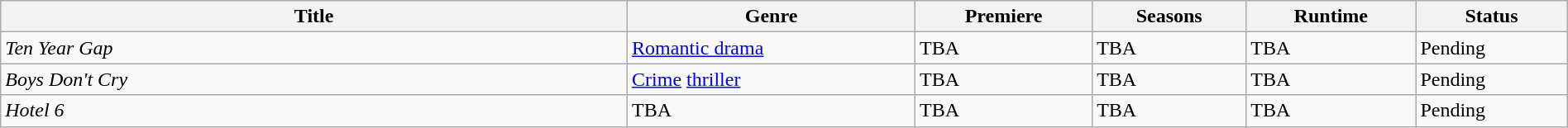<table class="wikitable sortable" style="width:100%;">
<tr>
<th scope="col" style="width:40%;">Title</th>
<th>Genre</th>
<th>Premiere</th>
<th>Seasons</th>
<th>Runtime</th>
<th>Status</th>
</tr>
<tr>
<td><em>Ten Year Gap</em></td>
<td><a href='#'>Romantic drama</a></td>
<td>TBA</td>
<td>TBA</td>
<td>TBA</td>
<td>Pending</td>
</tr>
<tr>
<td><em>Boys Don't Cry</em></td>
<td><a href='#'>Crime</a> <a href='#'>thriller</a></td>
<td>TBA</td>
<td>TBA</td>
<td>TBA</td>
<td>Pending</td>
</tr>
<tr>
<td><em>Hotel 6</em></td>
<td>TBA</td>
<td>TBA</td>
<td>TBA</td>
<td>TBA</td>
<td>Pending</td>
</tr>
</table>
